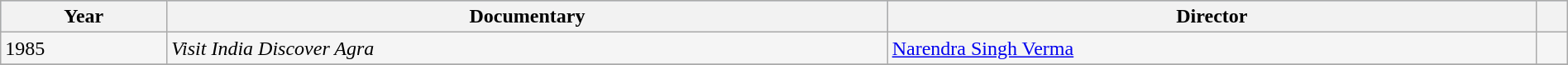<table class="wikitable sortable" style="background:#f5f5f5; width:100%;">
<tr style="background:#B0C4DE; text-align:center;">
<th>Year</th>
<th>Documentary</th>
<th>Director</th>
<th></th>
</tr>
<tr>
<td>1985</td>
<td><em>Visit India Discover Agra</em></td>
<td><a href='#'>Narendra Singh Verma</a></td>
<td></td>
</tr>
<tr>
</tr>
</table>
